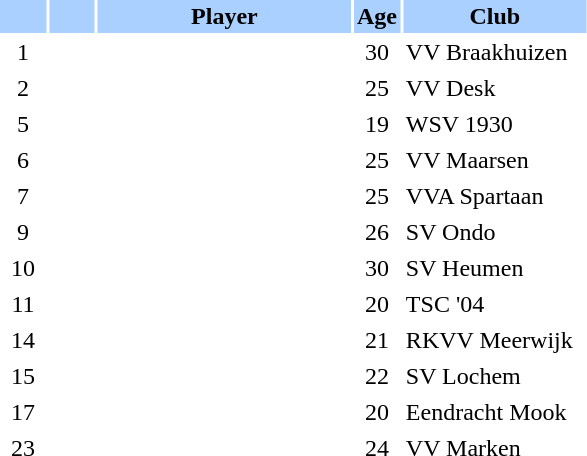<table class="sortable" border="0" cellspacing="2" cellpadding="2">
<tr style="background-color:#AAD0FF">
<th width=8%></th>
<th width=8%></th>
<th width=44%>Player</th>
<th width=8%>Age</th>
<th width=32%>Club</th>
</tr>
<tr>
<td style="text-align: center;">1</td>
<td style="text-align: center;"></td>
<td></td>
<td style="text-align: center;">30</td>
<td>VV Braakhuizen</td>
</tr>
<tr>
<td style="text-align: center;">2</td>
<td style="text-align: center;"></td>
<td></td>
<td style="text-align: center;">25</td>
<td>VV Desk</td>
</tr>
<tr>
<td style="text-align: center;">5</td>
<td style="text-align: center;"></td>
<td></td>
<td style="text-align: center;">19</td>
<td>WSV 1930</td>
</tr>
<tr>
<td style="text-align: center;">6</td>
<td style="text-align: center;"></td>
<td></td>
<td style="text-align: center;">25</td>
<td>VV Maarsen</td>
</tr>
<tr>
<td style="text-align: center;">7</td>
<td style="text-align: center;"></td>
<td></td>
<td style="text-align: center;">25</td>
<td>VVA Spartaan</td>
</tr>
<tr>
<td style="text-align: center;">9</td>
<td style="text-align: center;"></td>
<td></td>
<td style="text-align: center;">26</td>
<td>SV Ondo</td>
</tr>
<tr>
<td style="text-align: center;">10</td>
<td style="text-align: center;"></td>
<td></td>
<td style="text-align: center;">30</td>
<td>SV Heumen</td>
</tr>
<tr>
<td style="text-align: center;">11</td>
<td style="text-align: center;"></td>
<td></td>
<td style="text-align: center;">20</td>
<td>TSC '04</td>
</tr>
<tr>
<td style="text-align: center;">14</td>
<td style="text-align: center;"></td>
<td></td>
<td style="text-align: center;">21</td>
<td>RKVV Meerwijk</td>
</tr>
<tr>
<td style="text-align: center;">15</td>
<td style="text-align: center;"></td>
<td></td>
<td style="text-align: center;">22</td>
<td>SV Lochem</td>
</tr>
<tr>
<td style="text-align: center;">17</td>
<td style="text-align: center;"></td>
<td></td>
<td style="text-align: center;">20</td>
<td>Eendracht Mook</td>
</tr>
<tr>
<td style="text-align: center;">23</td>
<td style="text-align: center;"></td>
<td></td>
<td style="text-align: center;">24</td>
<td>VV Marken</td>
</tr>
</table>
